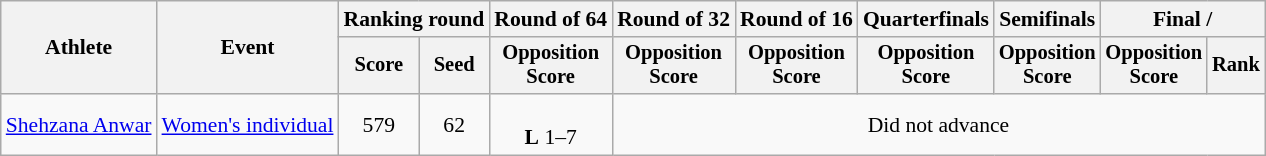<table class="wikitable" style="font-size:90%">
<tr>
<th rowspan=2>Athlete</th>
<th rowspan=2>Event</th>
<th colspan="2">Ranking round</th>
<th>Round of 64</th>
<th>Round of 32</th>
<th>Round of 16</th>
<th>Quarterfinals</th>
<th>Semifinals</th>
<th colspan="2">Final / </th>
</tr>
<tr style="font-size:95%">
<th>Score</th>
<th>Seed</th>
<th>Opposition<br>Score</th>
<th>Opposition<br>Score</th>
<th>Opposition<br>Score</th>
<th>Opposition<br>Score</th>
<th>Opposition<br>Score</th>
<th>Opposition<br>Score</th>
<th>Rank</th>
</tr>
<tr align=center>
<td align=left><a href='#'>Shehzana Anwar</a></td>
<td align=left><a href='#'>Women's individual</a></td>
<td>579</td>
<td>62</td>
<td><br><strong>L</strong> 1–7</td>
<td colspan=6>Did not advance</td>
</tr>
</table>
